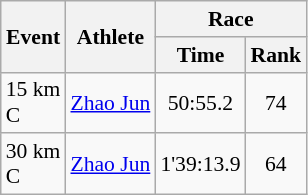<table class="wikitable" border="1" style="font-size:90%">
<tr>
<th rowspan=2>Event</th>
<th rowspan=2>Athlete</th>
<th colspan=2>Race</th>
</tr>
<tr>
<th>Time</th>
<th>Rank</th>
</tr>
<tr>
<td>15 km <br> C</td>
<td><a href='#'>Zhao Jun</a></td>
<td align=center>50:55.2</td>
<td align=center>74</td>
</tr>
<tr>
<td>30 km <br> C</td>
<td><a href='#'>Zhao Jun</a></td>
<td align=center>1'39:13.9</td>
<td align=center>64</td>
</tr>
</table>
